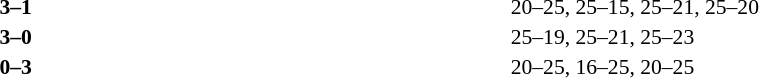<table width=100% cellspacing=1>
<tr>
<th width=20%></th>
<th width=12%></th>
<th width=20%></th>
<th width=33%></th>
<td></td>
</tr>
<tr style=font-size:90%>
<td align=right><strong></strong></td>
<td align=center><strong>3–1</strong></td>
<td></td>
<td>20–25, 25–15, 25–21, 25–20</td>
<td></td>
</tr>
<tr style=font-size:90%>
<td align=right><strong></strong></td>
<td align=center><strong>3–0</strong></td>
<td></td>
<td>25–19, 25–21, 25–23</td>
<td></td>
</tr>
<tr style=font-size:90%>
<td align=right></td>
<td align=center><strong>0–3</strong></td>
<td><strong></strong></td>
<td>20–25, 16–25, 20–25</td>
</tr>
</table>
